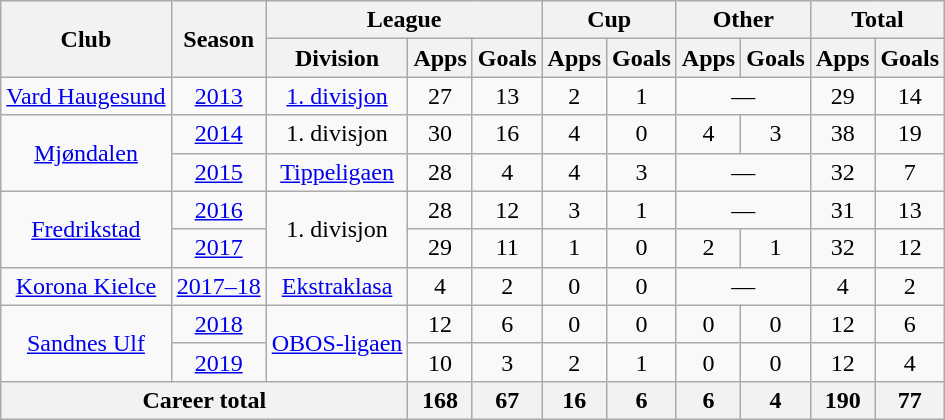<table class="wikitable" style="text-align:center">
<tr>
<th rowspan="2">Club</th>
<th rowspan="2">Season</th>
<th colspan="3">League</th>
<th colspan="2">Cup</th>
<th colspan="2">Other</th>
<th colspan="2">Total</th>
</tr>
<tr>
<th>Division</th>
<th>Apps</th>
<th>Goals</th>
<th>Apps</th>
<th>Goals</th>
<th>Apps</th>
<th>Goals</th>
<th>Apps</th>
<th>Goals</th>
</tr>
<tr>
<td><a href='#'>Vard Haugesund</a></td>
<td><a href='#'>2013</a></td>
<td><a href='#'>1. divisjon</a></td>
<td>27</td>
<td>13</td>
<td>2</td>
<td>1</td>
<td colspan="2">—</td>
<td>29</td>
<td>14</td>
</tr>
<tr>
<td rowspan="2"><a href='#'>Mjøndalen</a></td>
<td><a href='#'>2014</a></td>
<td>1. divisjon</td>
<td>30</td>
<td>16</td>
<td>4</td>
<td>0</td>
<td>4</td>
<td>3</td>
<td>38</td>
<td>19</td>
</tr>
<tr>
<td><a href='#'>2015</a></td>
<td><a href='#'>Tippeligaen</a></td>
<td>28</td>
<td>4</td>
<td>4</td>
<td>3</td>
<td colspan="2">—</td>
<td>32</td>
<td>7</td>
</tr>
<tr>
<td rowspan="2"><a href='#'>Fredrikstad</a></td>
<td><a href='#'>2016</a></td>
<td rowspan="2">1. divisjon</td>
<td>28</td>
<td>12</td>
<td>3</td>
<td>1</td>
<td colspan="2">—</td>
<td>31</td>
<td>13</td>
</tr>
<tr>
<td><a href='#'>2017</a></td>
<td>29</td>
<td>11</td>
<td>1</td>
<td>0</td>
<td>2</td>
<td>1</td>
<td>32</td>
<td>12</td>
</tr>
<tr>
<td><a href='#'>Korona Kielce</a></td>
<td><a href='#'>2017–18</a></td>
<td><a href='#'>Ekstraklasa</a></td>
<td>4</td>
<td>2</td>
<td>0</td>
<td>0</td>
<td colspan="2">—</td>
<td>4</td>
<td>2</td>
</tr>
<tr>
<td rowspan="2"><a href='#'>Sandnes Ulf</a></td>
<td><a href='#'>2018</a></td>
<td rowspan="2"><a href='#'>OBOS-ligaen</a></td>
<td>12</td>
<td>6</td>
<td>0</td>
<td>0</td>
<td>0</td>
<td>0</td>
<td>12</td>
<td>6</td>
</tr>
<tr>
<td><a href='#'>2019</a></td>
<td>10</td>
<td>3</td>
<td>2</td>
<td>1</td>
<td>0</td>
<td>0</td>
<td>12</td>
<td>4</td>
</tr>
<tr>
<th colspan="3">Career total</th>
<th>168</th>
<th>67</th>
<th>16</th>
<th>6</th>
<th>6</th>
<th>4</th>
<th>190</th>
<th>77</th>
</tr>
</table>
